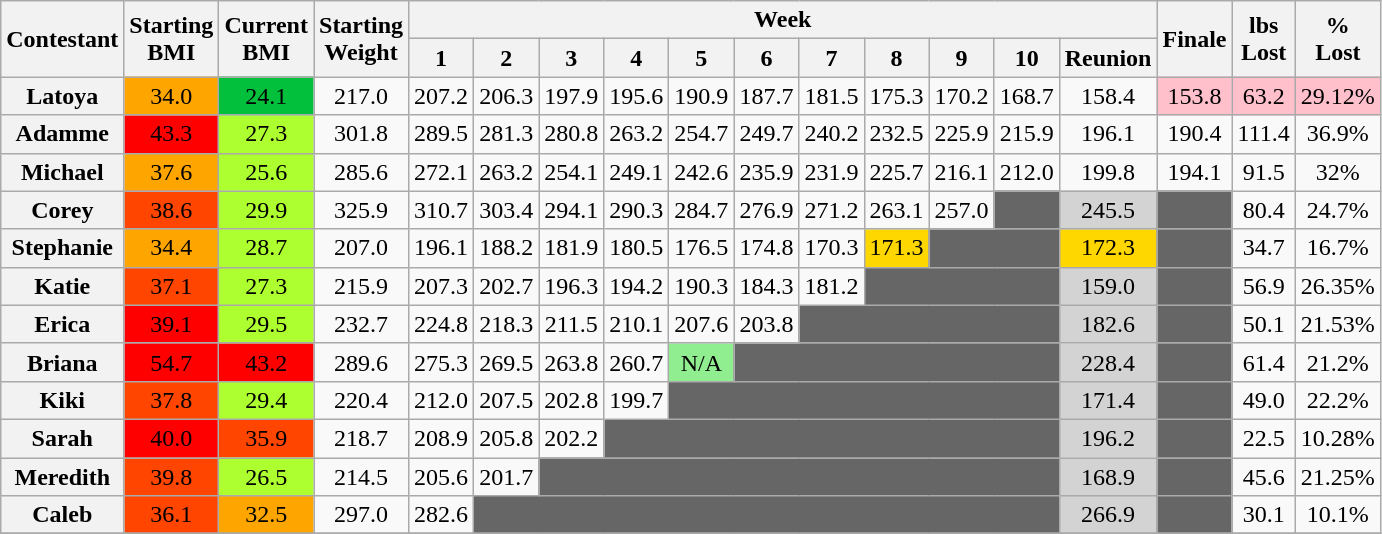<table class="wikitable" style="text-align:center" align="center">
<tr>
<th rowspan=2>Contestant</th>
<th rowspan=2>Starting<br>BMI</th>
<th rowspan=2>Current<br>BMI</th>
<th rowspan=2>Starting<br>Weight</th>
<th colspan=11>Week</th>
<th rowspan=2>Finale</th>
<th rowspan=2>lbs<br>Lost</th>
<th rowspan=2>%<br>Lost</th>
</tr>
<tr>
<th>1</th>
<th>2</th>
<th>3</th>
<th>4</th>
<th>5</th>
<th>6</th>
<th>7</th>
<th>8</th>
<th>9</th>
<th>10</th>
<th>Reunion</th>
</tr>
<tr>
<th>Latoya</th>
<td bgcolor=orange>34.0</td>
<td bgcolor=#03C03C>24.1</td>
<td>217.0</td>
<td>207.2</td>
<td>206.3</td>
<td>197.9</td>
<td>195.6</td>
<td>190.9</td>
<td>187.7</td>
<td>181.5</td>
<td>175.3</td>
<td>170.2</td>
<td>168.7</td>
<td>158.4</td>
<td bgcolor="pink">153.8</td>
<td bgcolor="pink">63.2</td>
<td bgcolor="pink">29.12%</td>
</tr>
<tr>
<th>Adamme</th>
<td bgcolor=red>43.3</td>
<td bgcolor=greenyellow>27.3</td>
<td>301.8</td>
<td>289.5</td>
<td>281.3</td>
<td>280.8</td>
<td>263.2</td>
<td>254.7</td>
<td>249.7</td>
<td>240.2</td>
<td>232.5</td>
<td>225.9</td>
<td>215.9</td>
<td>196.1</td>
<td>190.4</td>
<td>111.4</td>
<td>36.9%</td>
</tr>
<tr>
<th>Michael</th>
<td bgcolor=orange>37.6</td>
<td bgcolor=greenyellow>25.6</td>
<td>285.6</td>
<td>272.1</td>
<td>263.2</td>
<td>254.1</td>
<td>249.1</td>
<td>242.6</td>
<td>235.9</td>
<td>231.9</td>
<td>225.7</td>
<td>216.1</td>
<td>212.0</td>
<td>199.8</td>
<td>194.1</td>
<td>91.5</td>
<td>32%</td>
</tr>
<tr>
<th>Corey</th>
<td bgcolor=#FF4500>38.6</td>
<td bgcolor=greenyellow>29.9</td>
<td>325.9</td>
<td>310.7</td>
<td>303.4</td>
<td>294.1</td>
<td>290.3</td>
<td>284.7</td>
<td>276.9</td>
<td>271.2</td>
<td>263.1</td>
<td>257.0</td>
<td colspan="1" bgcolor="666666"></td>
<td bgcolor="lightgrey">245.5</td>
<td colspan="1" bgcolor="666666"></td>
<td>80.4</td>
<td>24.7%</td>
</tr>
<tr>
<th>Stephanie</th>
<td bgcolor=orange>34.4</td>
<td bgcolor=greenyellow>28.7</td>
<td>207.0</td>
<td>196.1</td>
<td>188.2</td>
<td>181.9</td>
<td>180.5</td>
<td>176.5</td>
<td>174.8</td>
<td>170.3</td>
<td bgcolor=gold>171.3</td>
<td colspan="2" bgcolor="666666"></td>
<td bgcolor=gold>172.3</td>
<td colspan="1" bgcolor="666666"></td>
<td>34.7</td>
<td>16.7%</td>
</tr>
<tr>
<th>Katie</th>
<td bgcolor=#FF4500>37.1</td>
<td bgcolor=greenyellow>27.3</td>
<td>215.9</td>
<td>207.3</td>
<td>202.7</td>
<td>196.3</td>
<td>194.2</td>
<td>190.3</td>
<td>184.3</td>
<td>181.2</td>
<td colspan="3" bgcolor="666666"></td>
<td bgcolor="lightgrey">159.0</td>
<td colspan="1" bgcolor="666666"></td>
<td>56.9</td>
<td>26.35%</td>
</tr>
<tr>
<th>Erica</th>
<td bgcolor=red>39.1</td>
<td bgcolor=greenyellow>29.5</td>
<td>232.7</td>
<td>224.8</td>
<td>218.3</td>
<td>211.5</td>
<td>210.1</td>
<td>207.6</td>
<td>203.8</td>
<td colspan="4" bgcolor="666666"></td>
<td bgcolor="lightgrey">182.6</td>
<td colspan="1" bgcolor="666666"></td>
<td>50.1</td>
<td>21.53%</td>
</tr>
<tr>
<th>Briana</th>
<td bgcolor=red>54.7</td>
<td bgcolor=red>43.2</td>
<td>289.6</td>
<td>275.3</td>
<td>269.5</td>
<td>263.8</td>
<td>260.7</td>
<td bgcolor=lightgreen>N/A</td>
<td colspan="5" bgcolor="666666"></td>
<td bgcolor="lightgrey">228.4</td>
<td colspan="1" bgcolor="666666"></td>
<td>61.4</td>
<td>21.2%</td>
</tr>
<tr>
<th>Kiki</th>
<td bgcolor=#FF4500>37.8</td>
<td bgcolor=greenyellow>29.4</td>
<td>220.4</td>
<td>212.0</td>
<td>207.5</td>
<td>202.8</td>
<td>199.7</td>
<td colspan="6" bgcolor="666666"></td>
<td bgcolor="lightgrey">171.4</td>
<td colspan="1" bgcolor="666666"></td>
<td>49.0</td>
<td>22.2%</td>
</tr>
<tr>
<th>Sarah</th>
<td bgcolor=red>40.0</td>
<td bgcolor=#FF4500>35.9</td>
<td>218.7</td>
<td>208.9</td>
<td>205.8</td>
<td>202.2</td>
<td colspan="7" bgcolor="666666"></td>
<td bgcolor="lightgrey">196.2</td>
<td colspan="1" bgcolor="666666"></td>
<td>22.5</td>
<td>10.28%</td>
</tr>
<tr>
<th>Meredith</th>
<td bgcolor=#FF4500>39.8</td>
<td bgcolor=greenyellow>26.5</td>
<td>214.5</td>
<td>205.6</td>
<td>201.7</td>
<td colspan="8" bgcolor="666666"></td>
<td bgcolor="lightgrey">168.9</td>
<td colspan="1" bgcolor="666666"></td>
<td>45.6</td>
<td>21.25%</td>
</tr>
<tr>
<th>Caleb</th>
<td bgcolor=#FF4500>36.1</td>
<td bgcolor=orange>32.5</td>
<td>297.0</td>
<td>282.6</td>
<td colspan="9" bgcolor="666666"></td>
<td bgcolor="lightgrey">266.9</td>
<td colspan="1" bgcolor="666666"></td>
<td>30.1</td>
<td>10.1%</td>
</tr>
<tr>
</tr>
</table>
